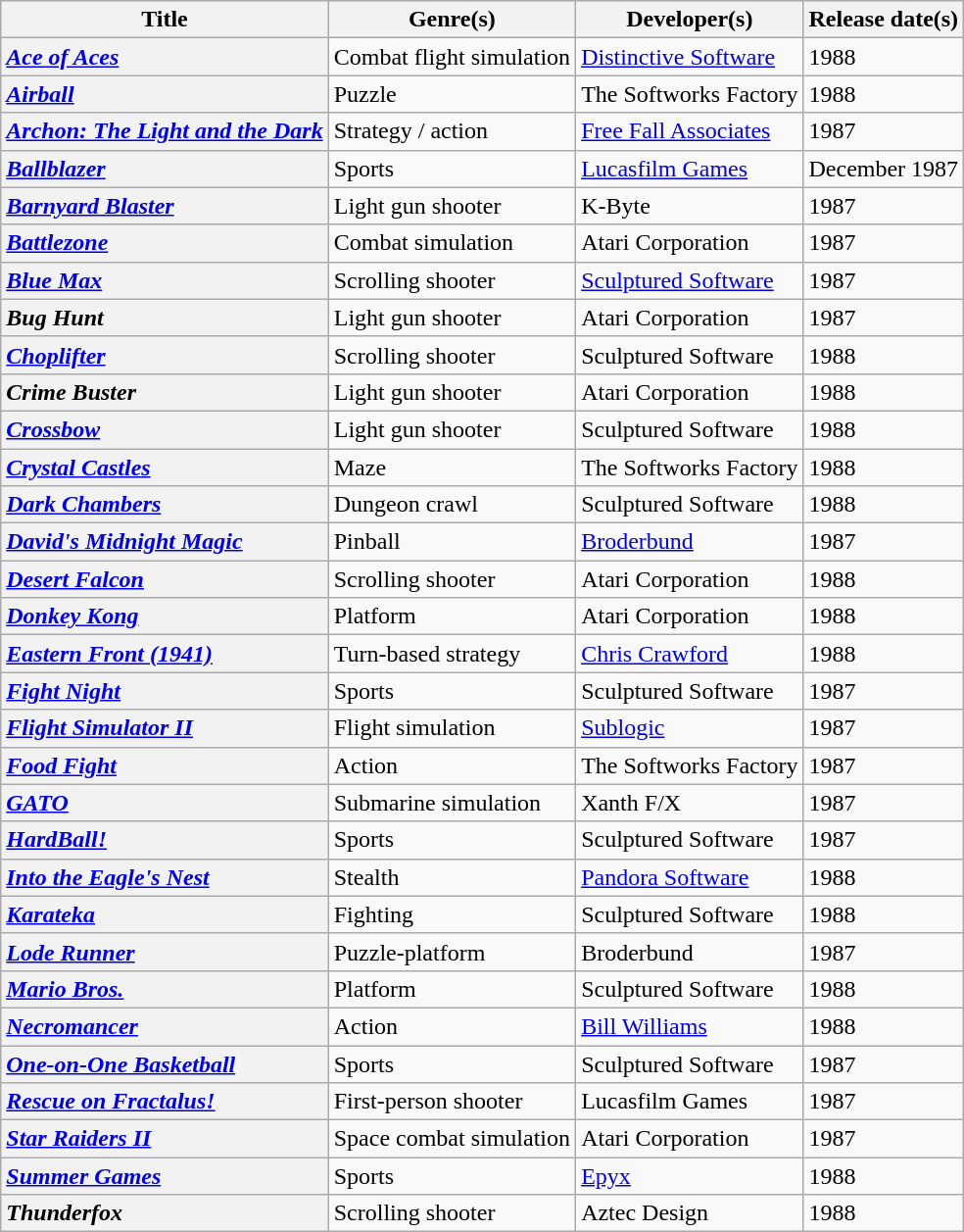<table class="wikitable sortable" id="softwarelist" width="auto">
<tr>
<th rowspan="1">Title</th>
<th rowspan="1">Genre(s)</th>
<th rowspan="1">Developer(s)</th>
<th rowspan="1">Release date(s)</th>
</tr>
<tr>
<th id="A" style="text-align: left;"><em><a href='#'>Ace of Aces</a></em></th>
<td>Combat flight simulation</td>
<td><a href='#'>Distinctive Software</a></td>
<td>1988</td>
</tr>
<tr>
<th style="text-align: left;"><em><a href='#'>Airball</a></em></th>
<td>Puzzle</td>
<td>The Softworks Factory</td>
<td>1988</td>
</tr>
<tr>
<th style="text-align: left;"><em><a href='#'>Archon: The Light and the Dark</a></em></th>
<td>Strategy / action</td>
<td><a href='#'>Free Fall Associates</a></td>
<td>1987</td>
</tr>
<tr>
<th id="B" style="text-align: left;"><em><a href='#'>Ballblazer</a></em></th>
<td>Sports</td>
<td><a href='#'>Lucasfilm Games</a></td>
<td>December 1987</td>
</tr>
<tr>
<th style="text-align: left;"><em><a href='#'>Barnyard Blaster</a></em></th>
<td>Light gun shooter</td>
<td>K-Byte</td>
<td>1987</td>
</tr>
<tr>
<th style="text-align: left;"><em><a href='#'>Battlezone</a></em></th>
<td>Combat simulation</td>
<td>Atari Corporation</td>
<td>1987</td>
</tr>
<tr>
<th style="text-align: left;"><em><a href='#'>Blue Max</a></em></th>
<td>Scrolling shooter</td>
<td><a href='#'>Sculptured Software</a></td>
<td>1987</td>
</tr>
<tr>
<th style="text-align: left;"><em>Bug Hunt</em></th>
<td>Light gun shooter</td>
<td>Atari Corporation</td>
<td>1987</td>
</tr>
<tr>
<th id="C" style="text-align: left;"><em><a href='#'>Choplifter</a></em></th>
<td>Scrolling shooter</td>
<td>Sculptured Software</td>
<td>1988</td>
</tr>
<tr>
<th style="text-align: left;"><em>Crime Buster</em></th>
<td>Light gun shooter</td>
<td>Atari Corporation</td>
<td>1988</td>
</tr>
<tr>
<th style="text-align: left;"><em><a href='#'>Crossbow</a></em></th>
<td>Light gun shooter</td>
<td>Sculptured Software</td>
<td>1988</td>
</tr>
<tr>
<th style="text-align: left;"><em><a href='#'>Crystal Castles</a></em></th>
<td>Maze</td>
<td>The Softworks Factory</td>
<td>1988</td>
</tr>
<tr>
<th id="D" style="text-align: left;"><em><a href='#'>Dark Chambers</a></em></th>
<td>Dungeon crawl</td>
<td>Sculptured Software</td>
<td>1988</td>
</tr>
<tr>
<th style="text-align: left;"><em><a href='#'>David's Midnight Magic</a></em></th>
<td>Pinball</td>
<td><a href='#'>Broderbund</a></td>
<td>1987</td>
</tr>
<tr>
<th style="text-align: left;"><em><a href='#'>Desert Falcon</a></em></th>
<td>Scrolling shooter</td>
<td>Atari Corporation</td>
<td>1988</td>
</tr>
<tr>
<th style="text-align: left;"><em><a href='#'>Donkey Kong</a></em></th>
<td>Platform</td>
<td>Atari Corporation</td>
<td>1988</td>
</tr>
<tr>
<th id="E" style="text-align: left;"><em><a href='#'>Eastern Front (1941)</a></em></th>
<td>Turn-based strategy</td>
<td><a href='#'>Chris Crawford</a></td>
<td>1988</td>
</tr>
<tr>
<th id="F" style="text-align: left;"><em><a href='#'>Fight Night</a></em></th>
<td>Sports</td>
<td>Sculptured Software</td>
<td>1987</td>
</tr>
<tr>
<th style="text-align: left;"><em><a href='#'>Flight Simulator II</a></em></th>
<td>Flight simulation</td>
<td><a href='#'>Sublogic</a></td>
<td>1987</td>
</tr>
<tr>
<th style="text-align: left;"><em><a href='#'>Food Fight</a></em></th>
<td>Action</td>
<td>The Softworks Factory</td>
<td>1987</td>
</tr>
<tr>
<th id="G" style="text-align: left;"><em><a href='#'>GATO</a></em></th>
<td>Submarine simulation</td>
<td>Xanth F/X</td>
<td>1987</td>
</tr>
<tr>
<th id="H" style="text-align: left;"><em><a href='#'>HardBall!</a></em></th>
<td>Sports</td>
<td>Sculptured Software</td>
<td>1987</td>
</tr>
<tr>
<th id="I" style="text-align: left;"><em><a href='#'>Into the Eagle's Nest</a></em></th>
<td>Stealth</td>
<td><a href='#'>Pandora Software</a></td>
<td>1988</td>
</tr>
<tr>
<th id="K" style="text-align: left;"><em><a href='#'>Karateka</a></em></th>
<td>Fighting</td>
<td>Sculptured Software</td>
<td>1988</td>
</tr>
<tr>
<th id="L" style="text-align: left;"><em><a href='#'>Lode Runner</a></em></th>
<td>Puzzle-platform</td>
<td>Broderbund</td>
<td>1987</td>
</tr>
<tr>
<th id="M" style="text-align: left;"><em><a href='#'>Mario Bros.</a></em></th>
<td>Platform</td>
<td>Sculptured Software</td>
<td>1988</td>
</tr>
<tr>
<th id="N" style="text-align: left;"><em><a href='#'>Necromancer</a></em></th>
<td>Action</td>
<td><a href='#'>Bill Williams</a></td>
<td>1988</td>
</tr>
<tr>
<th id="O" style="text-align: left;"><em><a href='#'>One-on-One Basketball</a></em></th>
<td>Sports</td>
<td>Sculptured Software</td>
<td>1987</td>
</tr>
<tr>
<th id="R" style="text-align: left;"><em><a href='#'>Rescue on Fractalus!</a></em></th>
<td>First-person shooter</td>
<td>Lucasfilm Games</td>
<td>1987</td>
</tr>
<tr>
<th id="S" style="text-align: left;"><em><a href='#'>Star Raiders II</a></em></th>
<td>Space combat simulation</td>
<td>Atari Corporation</td>
<td>1987</td>
</tr>
<tr>
<th style="text-align: left;"><em><a href='#'>Summer Games</a></em></th>
<td>Sports</td>
<td><a href='#'>Epyx</a></td>
<td>1988</td>
</tr>
<tr>
<th id="T" style="text-align: left;"><em>Thunderfox</em></th>
<td>Scrolling shooter</td>
<td>Aztec Design</td>
<td>1988</td>
</tr>
</table>
